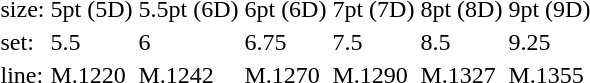<table style="margin-left:40px;">
<tr>
<td>size:</td>
<td>5pt (5D)</td>
<td>5.5pt (6D)</td>
<td>6pt (6D)</td>
<td>7pt (7D)</td>
<td>8pt (8D)</td>
<td>9pt (9D)</td>
</tr>
<tr>
<td>set:</td>
<td>5.5</td>
<td>6</td>
<td>6.75</td>
<td>7.5</td>
<td>8.5</td>
<td>9.25</td>
</tr>
<tr>
<td>line:</td>
<td>M.1220</td>
<td>M.1242</td>
<td>M.1270</td>
<td>M.1290</td>
<td>M.1327</td>
<td>M.1355</td>
</tr>
</table>
